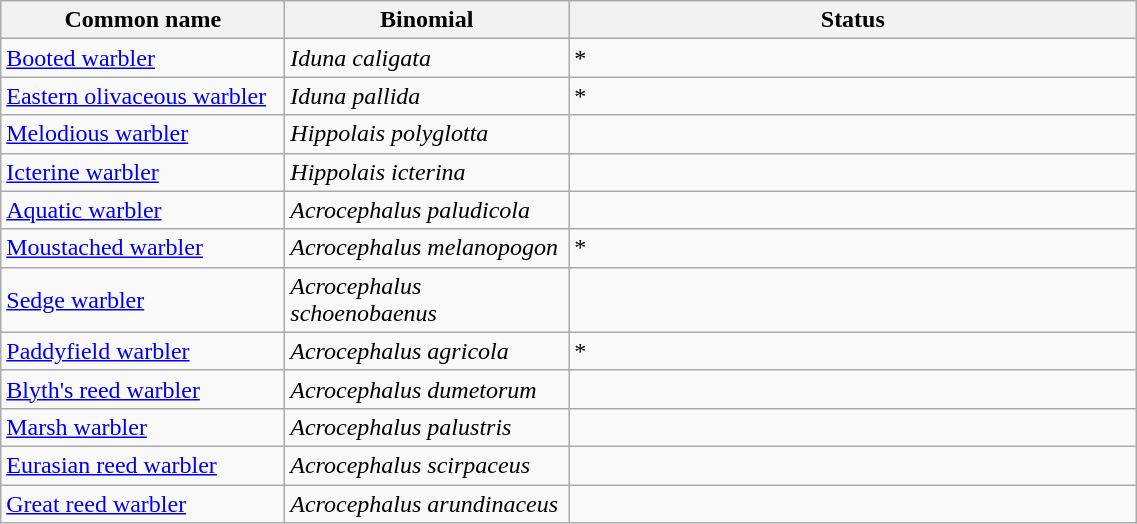<table width=60% class="wikitable">
<tr>
<th width=15%>Common name</th>
<th width=15%>Binomial</th>
<th width=30%>Status</th>
</tr>
<tr>
<td><a href='#'>Booted warbler</a></td>
<td><em>Iduna caligata</em></td>
<td>*</td>
</tr>
<tr>
<td><a href='#'>Eastern olivaceous warbler</a></td>
<td><em>Iduna pallida</em></td>
<td>*</td>
</tr>
<tr>
<td><a href='#'>Melodious warbler</a></td>
<td><em>Hippolais polyglotta</em></td>
<td></td>
</tr>
<tr>
<td><a href='#'>Icterine warbler</a></td>
<td><em>Hippolais icterina</em></td>
<td></td>
</tr>
<tr>
<td><a href='#'>Aquatic warbler</a></td>
<td><em>Acrocephalus paludicola</em></td>
<td></td>
</tr>
<tr>
<td><a href='#'>Moustached warbler</a></td>
<td><em>Acrocephalus melanopogon</em></td>
<td>*</td>
</tr>
<tr>
<td><a href='#'>Sedge warbler</a></td>
<td><em>Acrocephalus schoenobaenus</em></td>
<td></td>
</tr>
<tr>
<td><a href='#'>Paddyfield warbler</a></td>
<td><em>Acrocephalus agricola</em></td>
<td>*</td>
</tr>
<tr>
<td><a href='#'>Blyth's reed warbler</a></td>
<td><em>Acrocephalus dumetorum</em></td>
<td></td>
</tr>
<tr>
<td><a href='#'>Marsh warbler</a></td>
<td><em>Acrocephalus palustris</em></td>
<td></td>
</tr>
<tr>
<td><a href='#'>Eurasian reed warbler</a></td>
<td><em>Acrocephalus scirpaceus</em></td>
<td></td>
</tr>
<tr>
<td><a href='#'>Great reed warbler</a></td>
<td><em>Acrocephalus arundinaceus</em></td>
<td></td>
</tr>
</table>
